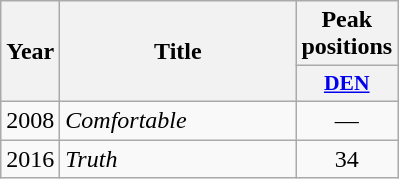<table class="wikitable">
<tr>
<th align="center" rowspan="2" width="10">Year</th>
<th align="center" rowspan="2" width="150">Title</th>
<th align="center" colspan="1" width="10">Peak positions</th>
</tr>
<tr>
<th scope="col" style="width:3em;font-size:90%;"><a href='#'>DEN</a><br></th>
</tr>
<tr>
<td style="text-align:center;">2008</td>
<td><em>Comfortable</em></td>
<td style="text-align:center;">—</td>
</tr>
<tr>
<td style="text-align:center;">2016</td>
<td><em>Truth</em></td>
<td style="text-align:center;">34<br></td>
</tr>
</table>
